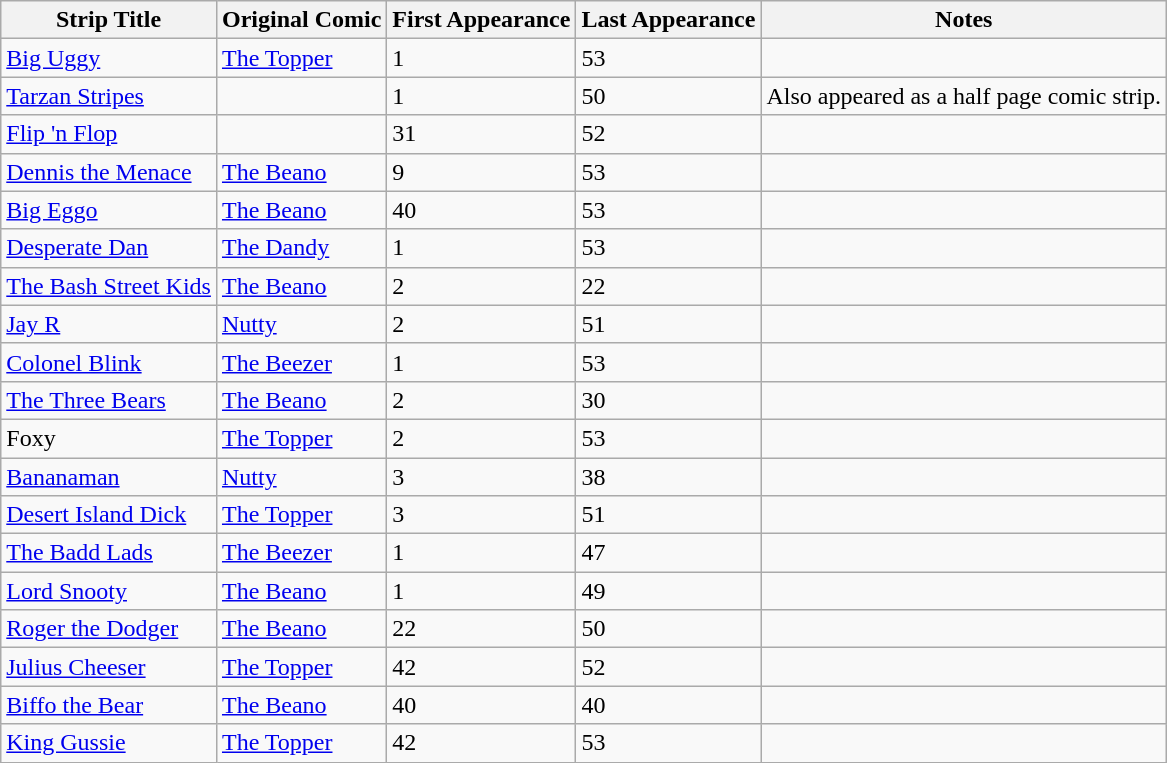<table class="wikitable sortable">
<tr>
<th>Strip Title</th>
<th>Original Comic</th>
<th>First Appearance</th>
<th>Last Appearance</th>
<th>Notes</th>
</tr>
<tr>
<td><a href='#'>Big Uggy</a></td>
<td><a href='#'>The Topper</a></td>
<td>1</td>
<td>53</td>
<td></td>
</tr>
<tr>
<td><a href='#'>Tarzan Stripes</a></td>
<td></td>
<td>1</td>
<td>50</td>
<td>Also appeared as a half page comic strip.</td>
</tr>
<tr>
<td><a href='#'>Flip 'n Flop</a></td>
<td></td>
<td>31</td>
<td>52</td>
<td></td>
</tr>
<tr>
<td><a href='#'>Dennis the Menace</a></td>
<td><a href='#'>The Beano</a></td>
<td>9</td>
<td>53</td>
<td></td>
</tr>
<tr>
<td><a href='#'>Big Eggo</a></td>
<td><a href='#'>The Beano</a></td>
<td>40</td>
<td>53</td>
<td></td>
</tr>
<tr>
<td><a href='#'>Desperate Dan</a></td>
<td><a href='#'>The Dandy</a></td>
<td>1</td>
<td>53</td>
<td></td>
</tr>
<tr>
<td><a href='#'>The Bash Street Kids</a></td>
<td><a href='#'>The Beano</a></td>
<td>2</td>
<td>22</td>
<td></td>
</tr>
<tr>
<td><a href='#'>Jay R</a></td>
<td><a href='#'>Nutty</a></td>
<td>2</td>
<td>51</td>
<td></td>
</tr>
<tr>
<td><a href='#'>Colonel Blink</a></td>
<td><a href='#'>The Beezer</a></td>
<td>1</td>
<td>53</td>
<td></td>
</tr>
<tr>
<td><a href='#'>The Three Bears</a></td>
<td><a href='#'>The Beano</a></td>
<td>2</td>
<td>30</td>
<td></td>
</tr>
<tr>
<td>Foxy</td>
<td><a href='#'>The Topper</a></td>
<td>2</td>
<td>53</td>
<td></td>
</tr>
<tr>
<td><a href='#'>Bananaman</a></td>
<td><a href='#'>Nutty</a></td>
<td>3</td>
<td>38</td>
<td></td>
</tr>
<tr>
<td><a href='#'>Desert Island Dick</a></td>
<td><a href='#'>The Topper</a></td>
<td>3</td>
<td>51</td>
<td></td>
</tr>
<tr>
<td><a href='#'>The Badd Lads</a></td>
<td><a href='#'>The Beezer</a></td>
<td>1</td>
<td>47</td>
<td></td>
</tr>
<tr>
<td><a href='#'>Lord Snooty</a></td>
<td><a href='#'>The Beano</a></td>
<td>1</td>
<td>49</td>
<td></td>
</tr>
<tr>
<td><a href='#'>Roger the Dodger</a></td>
<td><a href='#'>The Beano</a></td>
<td>22</td>
<td>50</td>
<td></td>
</tr>
<tr>
<td><a href='#'>Julius Cheeser</a></td>
<td><a href='#'>The Topper</a></td>
<td>42</td>
<td>52</td>
<td></td>
</tr>
<tr>
<td><a href='#'>Biffo the Bear</a></td>
<td><a href='#'>The Beano</a></td>
<td>40</td>
<td>40</td>
<td></td>
</tr>
<tr>
<td><a href='#'>King Gussie</a></td>
<td><a href='#'>The Topper</a></td>
<td>42</td>
<td>53</td>
<td></td>
</tr>
</table>
